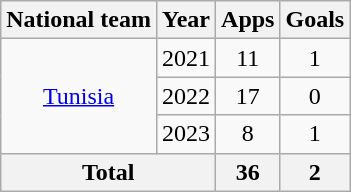<table class=wikitable style=text-align:center>
<tr>
<th>National team</th>
<th>Year</th>
<th>Apps</th>
<th>Goals</th>
</tr>
<tr>
<td rowspan="3"><a href='#'>Tunisia</a></td>
<td>2021</td>
<td>11</td>
<td>1</td>
</tr>
<tr>
<td>2022</td>
<td>17</td>
<td>0</td>
</tr>
<tr>
<td>2023</td>
<td>8</td>
<td>1</td>
</tr>
<tr>
<th colspan=2>Total</th>
<th>36</th>
<th>2</th>
</tr>
</table>
